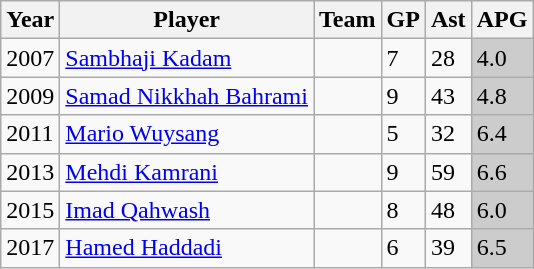<table class="wikitable sortable">
<tr>
<th>Year</th>
<th>Player</th>
<th>Team</th>
<th>GP</th>
<th>Ast</th>
<th>APG</th>
</tr>
<tr>
<td>2007</td>
<td><a href='#'>Sambhaji Kadam</a></td>
<td></td>
<td>7</td>
<td>28</td>
<td style="background:#CCCCCC">4.0</td>
</tr>
<tr>
<td>2009</td>
<td><a href='#'>Samad Nikkhah Bahrami</a></td>
<td></td>
<td>9</td>
<td>43</td>
<td style="background:#CCCCCC">4.8</td>
</tr>
<tr>
<td>2011</td>
<td><a href='#'>Mario Wuysang</a></td>
<td></td>
<td>5</td>
<td>32</td>
<td style="background:#CCCCCC">6.4</td>
</tr>
<tr>
<td>2013</td>
<td><a href='#'>Mehdi Kamrani</a></td>
<td></td>
<td>9</td>
<td>59</td>
<td style="background:#CCCCCC">6.6</td>
</tr>
<tr>
<td>2015</td>
<td><a href='#'>Imad Qahwash</a></td>
<td></td>
<td>8</td>
<td>48</td>
<td style="background:#CCCCCC">6.0</td>
</tr>
<tr>
<td>2017</td>
<td><a href='#'>Hamed Haddadi</a></td>
<td></td>
<td>6</td>
<td>39</td>
<td style="background:#CCCCCC">6.5</td>
</tr>
</table>
